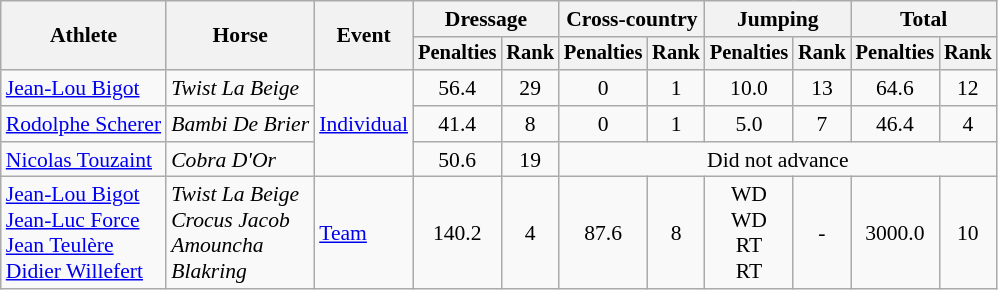<table class=wikitable style="font-size:90%">
<tr>
<th rowspan="2">Athlete</th>
<th rowspan="2">Horse</th>
<th rowspan="2">Event</th>
<th colspan="2">Dressage</th>
<th colspan="2">Cross-country</th>
<th colspan="2">Jumping</th>
<th colspan="2">Total</th>
</tr>
<tr style="font-size:95%">
<th>Penalties</th>
<th>Rank</th>
<th>Penalties</th>
<th>Rank</th>
<th>Penalties</th>
<th>Rank</th>
<th>Penalties</th>
<th>Rank</th>
</tr>
<tr align=center>
<td align=left><a href='#'>Jean-Lou Bigot</a></td>
<td align=left><em>Twist La Beige</em></td>
<td align=left rowspan=3><a href='#'>Individual</a></td>
<td>56.4</td>
<td>29</td>
<td>0</td>
<td>1</td>
<td>10.0</td>
<td>13</td>
<td>64.6</td>
<td>12</td>
</tr>
<tr align=center>
<td align=left><a href='#'>Rodolphe Scherer</a></td>
<td align=left><em>Bambi De Brier</em></td>
<td>41.4</td>
<td>8</td>
<td>0</td>
<td>1</td>
<td>5.0</td>
<td>7</td>
<td>46.4</td>
<td>4</td>
</tr>
<tr align=center>
<td align=left><a href='#'>Nicolas Touzaint</a></td>
<td align=left><em>Cobra D'Or</em></td>
<td>50.6</td>
<td>19</td>
<td colspan=6>Did not advance</td>
</tr>
<tr align=center>
<td align=left><a href='#'>Jean-Lou Bigot</a><br> <a href='#'>Jean-Luc Force</a><br> <a href='#'>Jean Teulère</a><br> <a href='#'>Didier Willefert</a></td>
<td align=left><em>Twist La Beige</em><br> <em>Crocus Jacob</em><br> <em>Amouncha</em><br> <em>Blakring</em></td>
<td align=left><a href='#'>Team</a></td>
<td>140.2</td>
<td>4</td>
<td>87.6</td>
<td>8</td>
<td>WD<br>WD<br>RT<br>RT</td>
<td>-</td>
<td>3000.0</td>
<td>10</td>
</tr>
</table>
